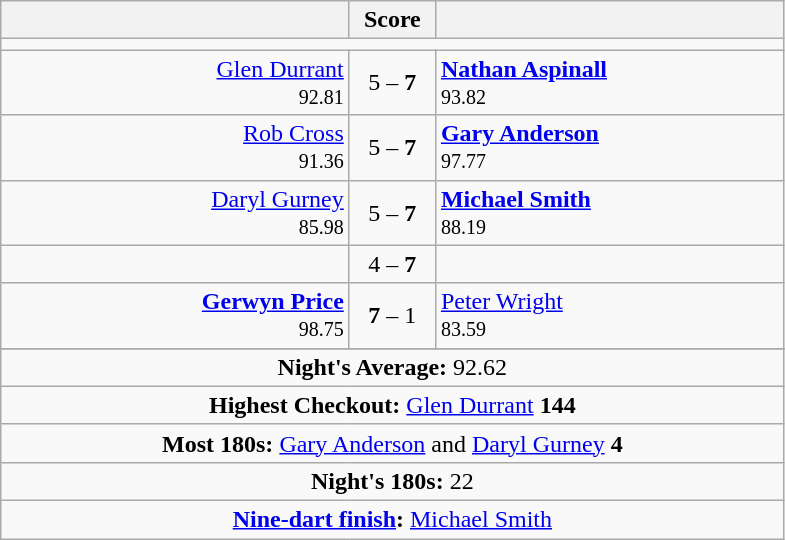<table class=wikitable style="text-align:center">
<tr>
<th width=225></th>
<th width=50>Score</th>
<th width=225></th>
</tr>
<tr align=center>
<td colspan="3"></td>
</tr>
<tr align=left>
<td align=right><a href='#'>Glen Durrant</a>  <br> <small><span>92.81</span></small></td>
<td align=center>5 – <strong>7</strong></td>
<td> <strong><a href='#'>Nathan Aspinall</a></strong> <br> <small><span>93.82</span></small></td>
</tr>
<tr align=left>
<td align=right><a href='#'>Rob Cross</a>  <br> <small><span>91.36</span></small></td>
<td align=center>5 – <strong>7</strong></td>
<td> <strong><a href='#'>Gary Anderson</a></strong> <br> <small><span>97.77</span></small></td>
</tr>
<tr align=left>
<td align=right><a href='#'>Daryl Gurney</a>  <br> <small><span>85.98</span></small></td>
<td align=center>5 – <strong>7</strong></td>
<td> <strong><a href='#'>Michael Smith</a></strong> <br> <small><span>88.19</span></small></td>
</tr>
<tr align=left>
<td align=right></td>
<td align=center>4 – <strong>7</strong></td>
<td></td>
</tr>
<tr align=left>
<td align=right><strong><a href='#'>Gerwyn Price</a></strong>  <br> <small><span>98.75</span></small></td>
<td align=center><strong>7</strong> – 1</td>
<td> <a href='#'>Peter Wright</a> <br> <small><span>83.59</span></small></td>
</tr>
<tr align=center>
</tr>
<tr align=center>
<td colspan="3"><strong>Night's Average:</strong> 92.62</td>
</tr>
<tr align=center>
<td colspan="3"><strong>Highest Checkout:</strong>  <a href='#'>Glen Durrant</a> <strong>144</strong></td>
</tr>
<tr align=center>
<td colspan="3"><strong>Most 180s:</strong>  <a href='#'>Gary Anderson</a> and  <a href='#'>Daryl Gurney</a> <strong>4</strong></td>
</tr>
<tr align=center>
<td colspan="3"><strong>Night's 180s:</strong> 22</td>
</tr>
<tr align=center>
<td colspan="3"><strong><a href='#'>Nine-dart finish</a>:</strong>  <a href='#'>Michael Smith</a></td>
</tr>
</table>
